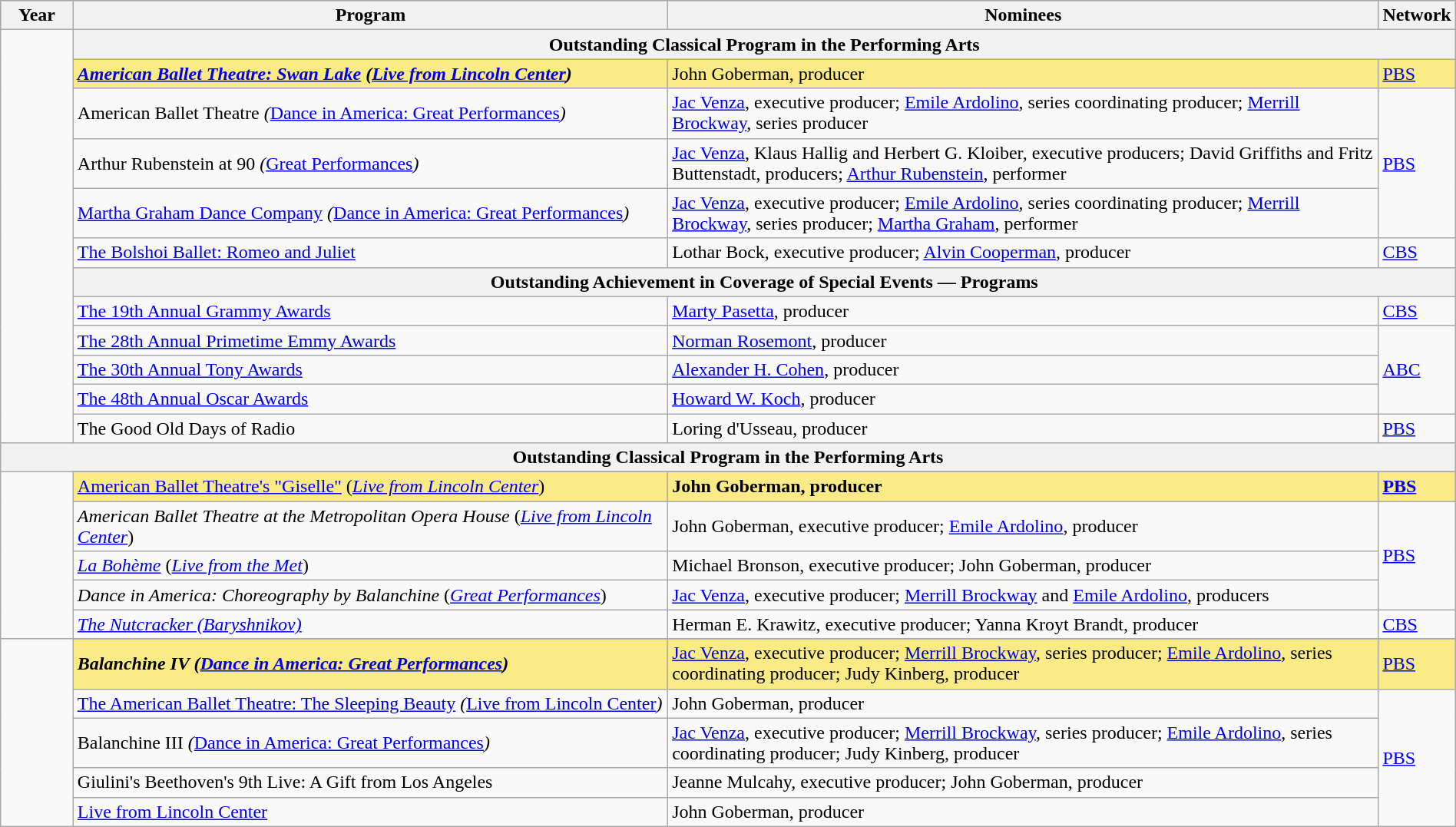<table class="wikitable" style="width:100%">
<tr style="background:#bebebe;">
<th width="5%">Year</th>
<th width="41%">Program</th>
<th width="49%">Nominees</th>
<th width="5%">Network</th>
</tr>
<tr>
<td rowspan="12"></td>
<th colspan="3">Outstanding Classical Program in the Performing Arts</th>
</tr>
<tr style="background:#FAEB86;">
<td><strong><em><a href='#'>American Ballet Theatre: Swan Lake</a><em> (</em><a href='#'>Live from Lincoln Center</a><em>)<strong></td>
<td></strong>John Goberman, producer<strong></td>
<td></strong><a href='#'>PBS</a><strong></td>
</tr>
<tr>
<td></em>American Ballet Theatre<em> (</em><a href='#'>Dance in America: Great Performances</a><em>)</td>
<td><a href='#'>Jac Venza</a>, executive producer; <a href='#'>Emile Ardolino</a>, series coordinating producer; <a href='#'>Merrill Brockway</a>, series producer</td>
<td rowspan=3><a href='#'>PBS</a></td>
</tr>
<tr>
<td></em>Arthur Rubenstein at 90<em> (</em><a href='#'>Great Performances</a><em>)</td>
<td><a href='#'>Jac Venza</a>, Klaus Hallig and Herbert G. Kloiber, executive producers; David Griffiths and Fritz Buttenstadt, producers; <a href='#'>Arthur Rubenstein</a>, performer</td>
</tr>
<tr>
<td></em><a href='#'>Martha Graham Dance Company</a><em> (</em><a href='#'>Dance in America: Great Performances</a><em>)</td>
<td><a href='#'>Jac Venza</a>, executive producer; <a href='#'>Emile Ardolino</a>, series coordinating producer; <a href='#'>Merrill Brockway</a>, series producer; <a href='#'>Martha Graham</a>, performer</td>
</tr>
<tr>
<td></em><a href='#'>The Bolshoi Ballet: Romeo and Juliet</a><em></td>
<td>Lothar Bock, executive producer; <a href='#'>Alvin Cooperman</a>, producer</td>
<td><a href='#'>CBS</a></td>
</tr>
<tr>
<th colspan="3">Outstanding Achievement in Coverage of Special Events — Programs</th>
</tr>
<tr>
<td></em><a href='#'>The 19th Annual Grammy Awards</a><em></td>
<td><a href='#'>Marty Pasetta</a>, producer</td>
<td><a href='#'>CBS</a></td>
</tr>
<tr>
<td></em><a href='#'>The 28th Annual Primetime Emmy Awards</a><em></td>
<td><a href='#'>Norman Rosemont</a>, producer</td>
<td rowspan=3><a href='#'>ABC</a></td>
</tr>
<tr>
<td></em><a href='#'>The 30th Annual Tony Awards</a><em></td>
<td><a href='#'>Alexander H. Cohen</a>, producer</td>
</tr>
<tr>
<td></em><a href='#'>The 48th Annual Oscar Awards</a><em></td>
<td><a href='#'>Howard W. Koch</a>, producer</td>
</tr>
<tr>
<td></em>The Good Old Days of Radio<em></td>
<td>Loring d'Usseau, producer</td>
<td><a href='#'>PBS</a></td>
</tr>
<tr>
<th colspan=4>Outstanding Classical Program in the Performing Arts</th>
</tr>
<tr>
<td rowspan="6"></td>
</tr>
<tr style="background:#FAEB86;">
<td></em></strong><a href='#'>American Ballet Theatre's "Giselle"</a></em> (<em><a href='#'>Live from Lincoln Center</a></em>)</strong></td>
<td><strong>John Goberman, producer</strong></td>
<td><strong><a href='#'>PBS</a></strong></td>
</tr>
<tr>
<td><em>American Ballet Theatre at the Metropolitan Opera House</em> (<em><a href='#'>Live from Lincoln Center</a></em>)</td>
<td>John Goberman, executive producer; <a href='#'>Emile Ardolino</a>, producer</td>
<td rowspan=3><a href='#'>PBS</a></td>
</tr>
<tr>
<td><em><a href='#'>La Bohème</a></em> (<em><a href='#'>Live from the Met</a></em>)</td>
<td>Michael Bronson, executive producer; John Goberman, producer</td>
</tr>
<tr>
<td><em>Dance in America: Choreography by Balanchine</em> (<em><a href='#'>Great Performances</a></em>)</td>
<td><a href='#'>Jac Venza</a>, executive producer; <a href='#'>Merrill Brockway</a> and <a href='#'>Emile Ardolino</a>, producers</td>
</tr>
<tr>
<td><em><a href='#'>The Nutcracker (Baryshnikov)</a></em></td>
<td>Herman E. Krawitz, executive producer; Yanna Kroyt Brandt, producer</td>
<td><a href='#'>CBS</a></td>
</tr>
<tr>
<td rowspan="6"></td>
</tr>
<tr style="background:#FAEB86;">
<td><strong><em>Balanchine IV<em> (</em><a href='#'>Dance in America: Great Performances</a><em>)<strong></td>
<td></strong><a href='#'>Jac Venza</a>, executive producer; <a href='#'>Merrill Brockway</a>, series producer; <a href='#'>Emile Ardolino</a>, series coordinating producer; Judy Kinberg, producer<strong></td>
<td></strong><a href='#'>PBS</a><strong></td>
</tr>
<tr>
<td></em><a href='#'>The American Ballet Theatre: The Sleeping Beauty</a><em> (</em><a href='#'>Live from Lincoln Center</a><em>)</td>
<td>John Goberman, producer</td>
<td rowspan=4><a href='#'>PBS</a></td>
</tr>
<tr>
<td></em>Balanchine III<em> (</em><a href='#'>Dance in America: Great Performances</a><em>)</td>
<td><a href='#'>Jac Venza</a>, executive producer; <a href='#'>Merrill Brockway</a>, series producer; <a href='#'>Emile Ardolino</a>, series coordinating producer; Judy Kinberg, producer</td>
</tr>
<tr>
<td></em>Giulini's Beethoven's 9th Live: A Gift from Los Angeles<em></td>
<td>Jeanne Mulcahy, executive producer; John Goberman, producer</td>
</tr>
<tr>
<td></em><a href='#'>Live from Lincoln Center</a><em></td>
<td>John Goberman, producer</td>
</tr>
</table>
